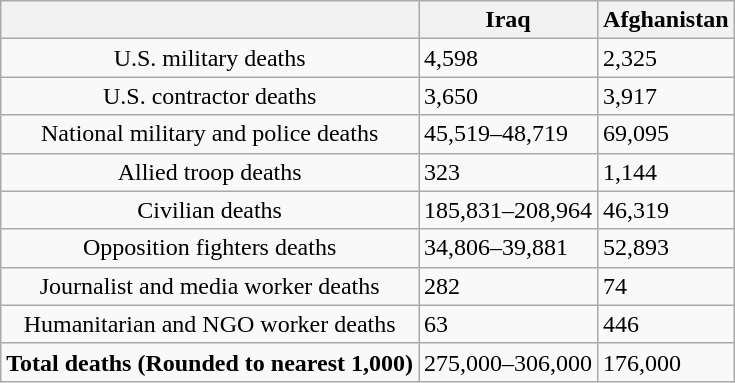<table class="wikitable" id="conflicts10000">
<tr>
<th></th>
<th>Iraq</th>
<th>Afghanistan</th>
</tr>
<tr>
<td style="text-align:center;">U.S. military deaths</td>
<td>4,598</td>
<td>2,325</td>
</tr>
<tr>
<td style="text-align:center;">U.S. contractor deaths</td>
<td>3,650</td>
<td>3,917</td>
</tr>
<tr>
<td style="text-align:center;">National military and police deaths</td>
<td>45,519–48,719</td>
<td>69,095</td>
</tr>
<tr>
<td style="text-align:center;">Allied troop deaths</td>
<td>323</td>
<td>1,144</td>
</tr>
<tr>
<td style="text-align:center;">Civilian deaths</td>
<td>185,831–208,964</td>
<td>46,319</td>
</tr>
<tr>
<td style="text-align:center;">Opposition fighters deaths</td>
<td>34,806–39,881</td>
<td>52,893</td>
</tr>
<tr>
<td style="text-align:center;">Journalist and media worker deaths</td>
<td>282</td>
<td>74</td>
</tr>
<tr>
<td style="text-align:center;">Humanitarian and NGO worker deaths</td>
<td>63</td>
<td>446</td>
</tr>
<tr>
<td style="text-align:center;"><strong>Total deaths (Rounded to nearest 1,000)</strong></td>
<td>275,000–306,000</td>
<td>176,000</td>
</tr>
</table>
